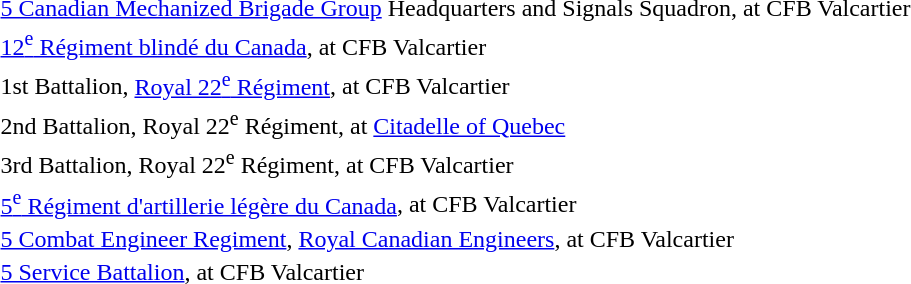<table style="vertical-align:top">
<tr>
<td style="vertical-align:top;line-height: 5px"></td>
<td><a href='#'>5 Canadian Mechanized Brigade Group</a> Headquarters and Signals Squadron, at CFB Valcartier</td>
</tr>
<tr>
<td style="vertical-align:top;line-height: 5px"></td>
<td><a href='#'>12<sup>e</sup> Régiment blindé du Canada</a>, at CFB Valcartier</td>
</tr>
<tr>
<td style="vertical-align:top;line-height: 5px"></td>
<td>1st Battalion, <a href='#'>Royal 22<sup>e</sup> Régiment</a>, at CFB Valcartier</td>
</tr>
<tr>
<td style="vertical-align:top;line-height: 5px"></td>
<td>2nd Battalion, Royal 22<sup>e</sup> Régiment, at <a href='#'>Citadelle of Quebec</a></td>
</tr>
<tr>
<td style="vertical-align:top;line-height: 5px"></td>
<td>3rd Battalion, Royal 22<sup>e</sup> Régiment, at CFB Valcartier</td>
</tr>
<tr>
<td style="vertical-align:top;line-height: 5px"></td>
<td><a href='#'>5<sup>e</sup> Régiment d'artillerie légère du Canada</a>, at CFB Valcartier</td>
</tr>
<tr>
<td style="vertical-align:top;line-height: 5px"></td>
<td><a href='#'>5 Combat Engineer Regiment</a>, <a href='#'>Royal Canadian Engineers</a>, at CFB Valcartier</td>
</tr>
<tr>
<td style="vertical-align:top;line-height: 5px"></td>
<td><a href='#'>5 Service Battalion</a>, at CFB Valcartier</td>
</tr>
</table>
